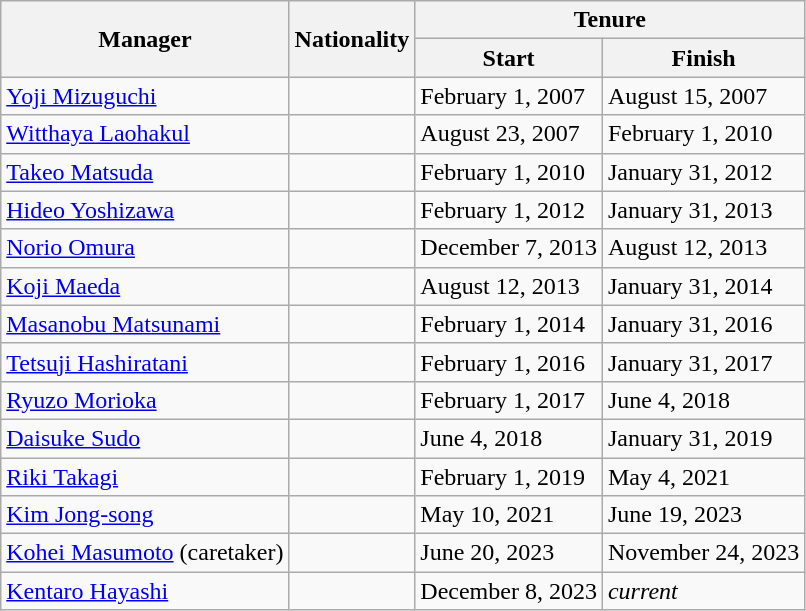<table class="wikitable">
<tr>
<th rowspan="2">Manager</th>
<th rowspan="2">Nationality</th>
<th colspan="2">Tenure  </th>
</tr>
<tr>
<th>Start</th>
<th>Finish </th>
</tr>
<tr>
<td><a href='#'>Yoji Mizuguchi</a></td>
<td></td>
<td>February 1, 2007</td>
<td>August 15, 2007<br></td>
</tr>
<tr>
<td><a href='#'>Witthaya Laohakul</a></td>
<td></td>
<td>August 23, 2007</td>
<td>February 1, 2010<br></td>
</tr>
<tr>
<td><a href='#'>Takeo Matsuda</a></td>
<td></td>
<td>February 1, 2010</td>
<td>January 31, 2012<br></td>
</tr>
<tr>
<td><a href='#'>Hideo Yoshizawa</a></td>
<td></td>
<td>February 1, 2012</td>
<td>January 31, 2013<br></td>
</tr>
<tr>
<td><a href='#'>Norio Omura</a></td>
<td></td>
<td>December 7, 2013</td>
<td>August 12, 2013<br></td>
</tr>
<tr>
<td><a href='#'>Koji Maeda</a></td>
<td></td>
<td>August 12, 2013</td>
<td>January 31, 2014<br></td>
</tr>
<tr>
<td><a href='#'>Masanobu Matsunami</a></td>
<td></td>
<td>February 1, 2014</td>
<td>January 31, 2016<br></td>
</tr>
<tr>
<td><a href='#'>Tetsuji Hashiratani</a></td>
<td></td>
<td>February 1, 2016</td>
<td>January 31, 2017<br></td>
</tr>
<tr>
<td><a href='#'>Ryuzo Morioka</a></td>
<td></td>
<td>February 1, 2017</td>
<td>June 4, 2018<br></td>
</tr>
<tr>
<td><a href='#'>Daisuke Sudo</a></td>
<td></td>
<td>June 4, 2018</td>
<td>January 31, 2019<br></td>
</tr>
<tr>
<td><a href='#'>Riki Takagi</a></td>
<td></td>
<td>February 1, 2019</td>
<td>May 4, 2021<br></td>
</tr>
<tr>
<td><a href='#'>Kim Jong-song</a></td>
<td></td>
<td>May 10, 2021</td>
<td>June 19, 2023<br></td>
</tr>
<tr>
<td><a href='#'>Kohei Masumoto</a> (caretaker)</td>
<td></td>
<td>June 20, 2023</td>
<td>November 24, 2023<br></td>
</tr>
<tr>
<td><a href='#'>Kentaro Hayashi</a></td>
<td></td>
<td>December 8, 2023</td>
<td><em>current</em><br></td>
</tr>
</table>
